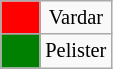<table class="wikitable" style="text-align: center; font-size:85%">
<tr>
<th style="width:20px; background:red;"></th>
<td>Vardar</td>
</tr>
<tr>
<td style="background:green;"></td>
<td>Pelister</td>
</tr>
</table>
